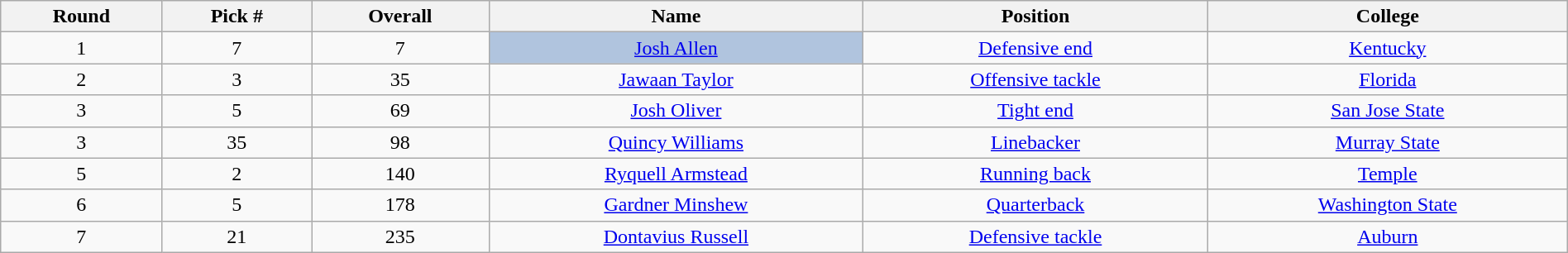<table class="wikitable sortable sortable" style="width: 100%; text-align:center">
<tr>
<th>Round</th>
<th>Pick #</th>
<th>Overall</th>
<th>Name</th>
<th>Position</th>
<th>College</th>
</tr>
<tr>
<td>1</td>
<td>7</td>
<td>7</td>
<td bgcolor=lightsteelblue><a href='#'>Josh Allen</a></td>
<td><a href='#'>Defensive end</a></td>
<td><a href='#'>Kentucky</a></td>
</tr>
<tr>
<td>2</td>
<td>3</td>
<td>35</td>
<td><a href='#'>Jawaan Taylor</a></td>
<td><a href='#'>Offensive tackle</a></td>
<td><a href='#'>Florida</a></td>
</tr>
<tr>
<td>3</td>
<td>5</td>
<td>69</td>
<td><a href='#'>Josh Oliver</a></td>
<td><a href='#'>Tight end</a></td>
<td><a href='#'>San Jose State</a></td>
</tr>
<tr>
<td>3</td>
<td>35</td>
<td>98</td>
<td><a href='#'>Quincy Williams</a></td>
<td><a href='#'>Linebacker</a></td>
<td><a href='#'>Murray State</a></td>
</tr>
<tr>
<td>5</td>
<td>2</td>
<td>140</td>
<td><a href='#'>Ryquell Armstead</a></td>
<td><a href='#'>Running back</a></td>
<td><a href='#'>Temple</a></td>
</tr>
<tr>
<td>6</td>
<td>5</td>
<td>178</td>
<td><a href='#'>Gardner Minshew</a></td>
<td><a href='#'>Quarterback</a></td>
<td><a href='#'>Washington State</a></td>
</tr>
<tr>
<td>7</td>
<td>21</td>
<td>235</td>
<td><a href='#'>Dontavius Russell</a></td>
<td><a href='#'>Defensive tackle</a></td>
<td><a href='#'>Auburn</a></td>
</tr>
</table>
